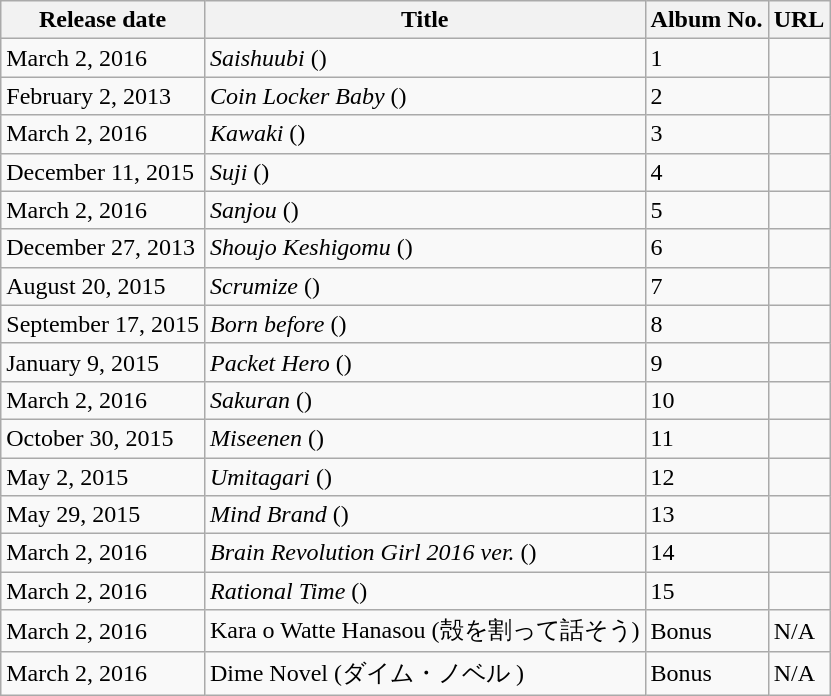<table class="wikitable">
<tr>
<th>Release date</th>
<th>Title</th>
<th>Album No.</th>
<th>URL</th>
</tr>
<tr>
<td>March 2, 2016</td>
<td><em>Saishuubi</em> ()</td>
<td>1</td>
<td></td>
</tr>
<tr>
<td>February 2, 2013</td>
<td><em>Coin Locker Baby</em> ()</td>
<td>2</td>
<td></td>
</tr>
<tr>
<td>March 2, 2016</td>
<td><em>Kawaki</em> ()</td>
<td>3</td>
<td></td>
</tr>
<tr>
<td>December 11, 2015</td>
<td><em>Suji</em> ()</td>
<td>4</td>
<td></td>
</tr>
<tr>
<td>March 2, 2016</td>
<td><em>Sanjou</em> ()</td>
<td>5</td>
<td></td>
</tr>
<tr>
<td>December 27, 2013</td>
<td><em>Shoujo Keshigomu</em> ()</td>
<td>6</td>
<td></td>
</tr>
<tr>
<td>August 20, 2015</td>
<td><em>Scrumize</em> ()</td>
<td>7</td>
<td></td>
</tr>
<tr>
<td>September 17, 2015</td>
<td><em>Born before</em> ()</td>
<td>8</td>
<td></td>
</tr>
<tr>
<td>January 9, 2015</td>
<td><em>Packet Hero</em> ()</td>
<td>9</td>
<td></td>
</tr>
<tr>
<td>March 2, 2016</td>
<td><em>Sakuran</em> ()</td>
<td>10</td>
<td></td>
</tr>
<tr>
<td>October 30, 2015</td>
<td><em>Miseenen</em> ()</td>
<td>11</td>
<td></td>
</tr>
<tr>
<td>May 2, 2015</td>
<td><em>Umitagari</em> ()</td>
<td>12</td>
<td></td>
</tr>
<tr>
<td>May 29, 2015</td>
<td><em>Mind Brand</em> ()</td>
<td>13</td>
<td></td>
</tr>
<tr>
<td>March 2, 2016</td>
<td><em>Brain Revolution Girl 2016 ver.</em> ()</td>
<td>14</td>
<td></td>
</tr>
<tr>
<td>March 2, 2016</td>
<td><em>Rational Time</em> ()</td>
<td>15</td>
<td></td>
</tr>
<tr>
<td>March 2, 2016</td>
<td>Kara o Watte Hanasou (殻を割って話そう)</td>
<td>Bonus</td>
<td>N/A</td>
</tr>
<tr>
<td>March 2, 2016</td>
<td>Dime Novel (ダイム・ノベル )</td>
<td>Bonus</td>
<td>N/A</td>
</tr>
</table>
